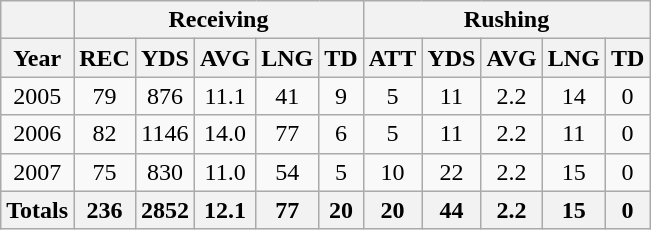<table class="wikitable" style="text-align: center;">
<tr>
<th></th>
<th colspan="5">Receiving</th>
<th colspan="5">Rushing</th>
</tr>
<tr>
<th>Year</th>
<th>REC</th>
<th>YDS</th>
<th>AVG</th>
<th>LNG</th>
<th>TD</th>
<th>ATT</th>
<th>YDS</th>
<th>AVG</th>
<th>LNG</th>
<th>TD</th>
</tr>
<tr>
<td>2005</td>
<td>79</td>
<td>876</td>
<td>11.1</td>
<td>41</td>
<td>9</td>
<td>5</td>
<td>11</td>
<td>2.2</td>
<td>14</td>
<td>0</td>
</tr>
<tr>
<td>2006</td>
<td>82</td>
<td>1146</td>
<td>14.0</td>
<td>77</td>
<td>6</td>
<td>5</td>
<td>11</td>
<td>2.2</td>
<td>11</td>
<td>0</td>
</tr>
<tr>
<td>2007</td>
<td>75</td>
<td>830</td>
<td>11.0</td>
<td>54</td>
<td>5</td>
<td>10</td>
<td>22</td>
<td>2.2</td>
<td>15</td>
<td>0</td>
</tr>
<tr>
<th>Totals</th>
<th>236</th>
<th>2852</th>
<th>12.1</th>
<th>77</th>
<th>20</th>
<th>20</th>
<th>44</th>
<th>2.2</th>
<th>15</th>
<th>0</th>
</tr>
</table>
